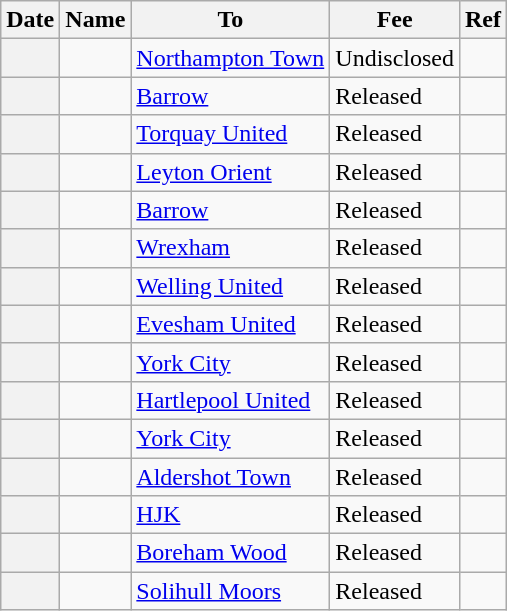<table class="wikitable sortable plainrowheaders">
<tr>
<th scope=col>Date</th>
<th scope=col>Name</th>
<th scope=col>To</th>
<th scope=col>Fee</th>
<th scope=col class=unsortable>Ref</th>
</tr>
<tr>
<th scope=row></th>
<td></td>
<td><a href='#'>Northampton Town</a></td>
<td>Undisclosed</td>
<td style="text-align:center;"></td>
</tr>
<tr>
<th scope=row></th>
<td></td>
<td><a href='#'>Barrow</a></td>
<td>Released</td>
<td style="text-align:center;"></td>
</tr>
<tr>
<th scope=row></th>
<td></td>
<td><a href='#'>Torquay United</a></td>
<td>Released</td>
<td style="text-align:center;"></td>
</tr>
<tr>
<th scope=row></th>
<td></td>
<td><a href='#'>Leyton Orient</a></td>
<td>Released</td>
<td style="text-align:center;"></td>
</tr>
<tr>
<th scope=row></th>
<td></td>
<td><a href='#'>Barrow</a></td>
<td>Released</td>
<td style="text-align:center;"></td>
</tr>
<tr>
<th scope=row></th>
<td></td>
<td><a href='#'>Wrexham</a></td>
<td>Released</td>
<td style="text-align:center;"></td>
</tr>
<tr>
<th scope=row></th>
<td></td>
<td><a href='#'>Welling United</a></td>
<td>Released</td>
<td style="text-align:center;"></td>
</tr>
<tr>
<th scope=row></th>
<td></td>
<td><a href='#'>Evesham United</a></td>
<td>Released</td>
<td style="text-align:center;"></td>
</tr>
<tr>
<th scope=row></th>
<td></td>
<td><a href='#'>York City</a></td>
<td>Released</td>
<td style="text-align:center;"></td>
</tr>
<tr>
<th scope=row></th>
<td></td>
<td><a href='#'>Hartlepool United</a></td>
<td>Released</td>
<td style="text-align:center;"></td>
</tr>
<tr>
<th scope=row></th>
<td></td>
<td><a href='#'>York City</a></td>
<td>Released</td>
<td style="text-align:center;"></td>
</tr>
<tr>
<th scope=row></th>
<td></td>
<td><a href='#'>Aldershot Town</a></td>
<td>Released</td>
<td style="text-align:center;"></td>
</tr>
<tr>
<th scope=row></th>
<td></td>
<td><a href='#'>HJK</a></td>
<td>Released</td>
<td style="text-align:center;"></td>
</tr>
<tr>
<th scope=row></th>
<td></td>
<td><a href='#'>Boreham Wood</a></td>
<td>Released</td>
<td style="text-align:center;"></td>
</tr>
<tr>
<th scope=row></th>
<td></td>
<td><a href='#'>Solihull Moors</a></td>
<td>Released</td>
<td style="text-align:center;"></td>
</tr>
</table>
